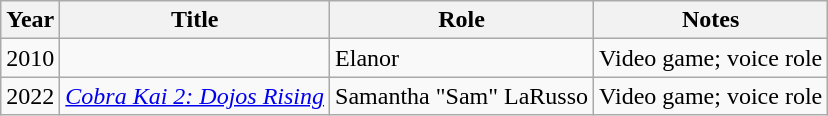<table class="wikitable sortable">
<tr>
<th>Year</th>
<th>Title</th>
<th>Role</th>
<th class="unsortable">Notes</th>
</tr>
<tr>
<td>2010</td>
<td><em></em></td>
<td>Elanor</td>
<td>Video game; voice role</td>
</tr>
<tr>
<td>2022</td>
<td><em><a href='#'>Cobra Kai 2: Dojos Rising</a></em></td>
<td>Samantha "Sam" LaRusso</td>
<td>Video game; voice role</td>
</tr>
</table>
